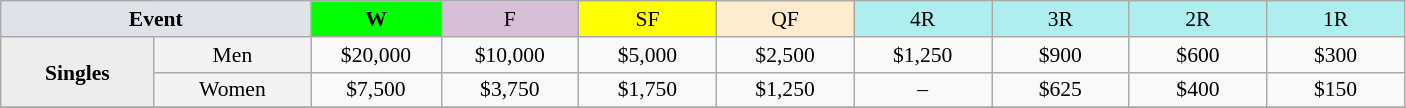<table class=wikitable style=font-size:90%;text-align:center>
<tr>
<td width=200 colspan=2 bgcolor=#dfe2e9><strong>Event</strong></td>
<td width=80 bgcolor=lime><strong>W</strong></td>
<td width=85 bgcolor=#D8BFD8>F</td>
<td width=85 bgcolor=#FFFF00>SF</td>
<td width=85 bgcolor=#ffebcd>QF</td>
<td width=85 bgcolor=#afeeee>4R</td>
<td width=85 bgcolor=#afeeee>3R</td>
<td width=85 bgcolor=#afeeee>2R</td>
<td width=85 bgcolor=#afeeee>1R</td>
</tr>
<tr>
<td rowspan=2 bgcolor=#ededed><strong>Singles</strong> </td>
<td bgcolor=#f3f3f3>Men</td>
<td>$20,000</td>
<td>$10,000</td>
<td>$5,000</td>
<td>$2,500</td>
<td>$1,250</td>
<td>$900</td>
<td>$600</td>
<td>$300</td>
</tr>
<tr>
<td bgcolor=#f3f3f3>Women</td>
<td>$7,500</td>
<td>$3,750</td>
<td>$1,750</td>
<td>$1,250</td>
<td>–</td>
<td>$625</td>
<td>$400</td>
<td>$150</td>
</tr>
<tr>
</tr>
</table>
